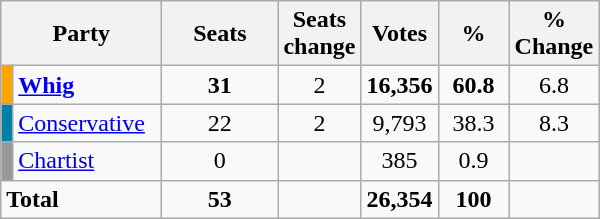<table class="wikitable sortable">
<tr>
<th style="width:100px" colspan=2>Party</th>
<th style="width:70px;">Seats</th>
<th style="width:40px;">Seats change</th>
<th style="width:40px;">Votes</th>
<th style="width:40px;">%</th>
<th style="width:40px;">% Change</th>
</tr>
<tr>
<td bgcolor="#FFA500"></td>
<td><strong><a href='#'>Whig</a></strong></td>
<td align=center><strong>31</strong></td>
<td align=center> 2</td>
<td align=center><strong>16,356</strong></td>
<td align=center><strong>60.8</strong></td>
<td align=center> 6.8</td>
</tr>
<tr>
<td bgcolor="#0281AA"></td>
<td><a href='#'>Conservative</a></td>
<td align=center>22</td>
<td align=center> 2</td>
<td align=center>9,793</td>
<td align=center>38.3</td>
<td align=center> 8.3</td>
</tr>
<tr>
<td bgcolor="#999999"></td>
<td><a href='#'>Chartist</a></td>
<td align=center>0</td>
<td align=center></td>
<td align=center>385</td>
<td align=center>0.9</td>
<td align=center></td>
</tr>
<tr>
<td colspan=2><strong>Total</strong></td>
<td align=center><strong>53</strong></td>
<td align=center></td>
<td align=center><strong>26,354</strong></td>
<td align=center><strong>100</strong></td>
<td align=center></td>
</tr>
</table>
